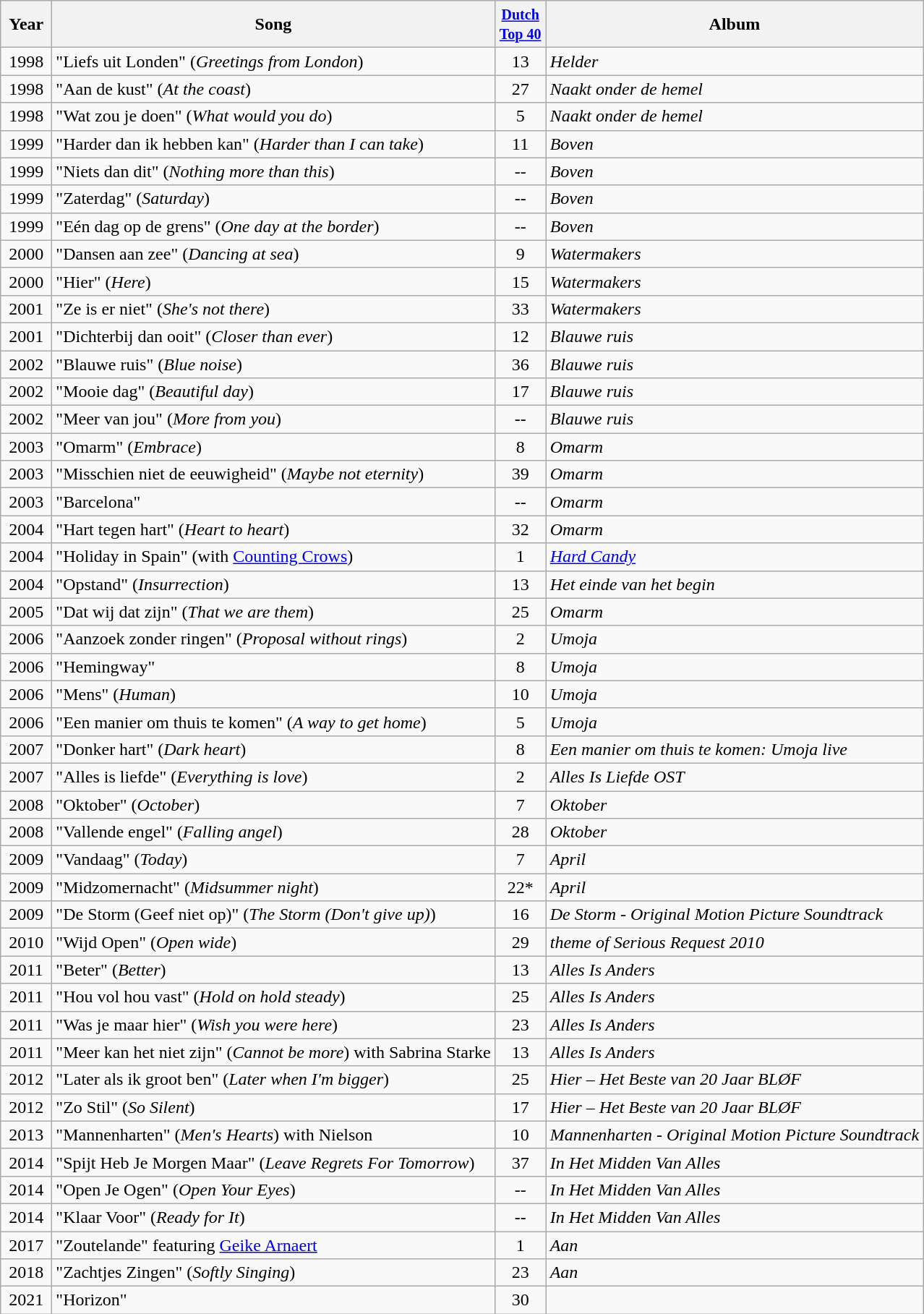<table class="wikitable">
<tr>
<th width="40">Year</th>
<th>Song</th>
<th width="40"><small><a href='#'>Dutch Top 40</a></small><br></th>
<th>Album</th>
</tr>
<tr>
<td align="center">1998</td>
<td>"Liefs uit Londen" (<em>Greetings from London</em>)</td>
<td align="center">13</td>
<td><em>Helder</em></td>
</tr>
<tr>
<td align="center">1998</td>
<td>"Aan de kust" (<em>At the coast</em>)</td>
<td align="center">27</td>
<td><em>Naakt onder de hemel</em></td>
</tr>
<tr>
<td align="center">1998</td>
<td>"Wat zou je doen" (<em>What would you do</em>)</td>
<td align="center">5</td>
<td><em>Naakt onder de hemel</em></td>
</tr>
<tr>
<td align="center">1999</td>
<td>"Harder dan ik hebben kan" (<em>Harder than I can take</em>)</td>
<td align="center">11</td>
<td><em>Boven</em></td>
</tr>
<tr>
<td align="center">1999</td>
<td>"Niets dan dit" (<em>Nothing more than this</em>)</td>
<td align="center">--</td>
<td><em>Boven</em></td>
</tr>
<tr>
<td align="center">1999</td>
<td>"Zaterdag" (<em>Saturday</em>)</td>
<td align="center">--</td>
<td><em>Boven</em></td>
</tr>
<tr>
<td align="center">1999</td>
<td>"Eén dag op de grens" (<em>One day at the border</em>)</td>
<td align="center">--</td>
<td><em>Boven</em></td>
</tr>
<tr>
<td align="center">2000</td>
<td>"Dansen aan zee" (<em>Dancing at sea</em>)</td>
<td align="center">9</td>
<td><em>Watermakers</em></td>
</tr>
<tr>
<td align="center">2000</td>
<td>"Hier" (<em>Here</em>)</td>
<td align="center">15</td>
<td><em>Watermakers</em></td>
</tr>
<tr>
<td align="center">2001</td>
<td>"Ze is er niet" (<em>She's not there</em>)</td>
<td align="center">33</td>
<td><em>Watermakers</em></td>
</tr>
<tr>
<td align="center">2001</td>
<td>"Dichterbij dan ooit" (<em>Closer than ever</em>)</td>
<td align="center">12</td>
<td><em>Blauwe ruis</em></td>
</tr>
<tr>
<td align="center">2002</td>
<td>"Blauwe ruis" (<em>Blue noise</em>)</td>
<td align="center">36</td>
<td><em>Blauwe ruis</em></td>
</tr>
<tr>
<td align="center">2002</td>
<td>"Mooie dag" (<em>Beautiful day</em>)</td>
<td align="center">17</td>
<td><em>Blauwe ruis</em></td>
</tr>
<tr>
<td align="center">2002</td>
<td>"Meer van jou" (<em>More from you</em>)</td>
<td align="center">--</td>
<td><em>Blauwe ruis</em></td>
</tr>
<tr>
<td align="center">2003</td>
<td>"Omarm" (<em>Embrace</em>)</td>
<td align="center">8</td>
<td><em>Omarm</em></td>
</tr>
<tr>
<td align="center">2003</td>
<td>"Misschien niet de eeuwigheid" (<em>Maybe not eternity</em>)</td>
<td align="center">39</td>
<td><em>Omarm</em></td>
</tr>
<tr>
<td align="center">2003</td>
<td>"Barcelona"</td>
<td align="center">--</td>
<td><em>Omarm</em></td>
</tr>
<tr>
<td align="center">2004</td>
<td>"Hart tegen hart" (<em>Heart to heart</em>)</td>
<td align="center">32</td>
<td><em>Omarm</em></td>
</tr>
<tr>
<td align="center">2004</td>
<td>"Holiday in Spain" (with <a href='#'>Counting Crows</a>)</td>
<td align="center">1</td>
<td><em><a href='#'>Hard Candy</a></em></td>
</tr>
<tr>
<td align="center">2004</td>
<td>"Opstand" (<em>Insurrection</em>)</td>
<td align="center">13</td>
<td><em>Het einde van het begin</em></td>
</tr>
<tr>
<td align="center">2005</td>
<td>"Dat wij dat zijn" (<em>That we are them</em>)</td>
<td align="center">25</td>
<td><em>Omarm</em></td>
</tr>
<tr>
<td align="center">2006</td>
<td>"Aanzoek zonder ringen" (<em>Proposal without rings</em>)</td>
<td align="center">2</td>
<td><em>Umoja</em></td>
</tr>
<tr>
<td align="center">2006</td>
<td>"Hemingway"</td>
<td align="center">8</td>
<td><em>Umoja</em></td>
</tr>
<tr>
<td align="center">2006</td>
<td>"Mens" (<em>Human</em>)</td>
<td align="center">10</td>
<td><em>Umoja</em></td>
</tr>
<tr>
<td align="center">2006</td>
<td>"Een manier om thuis te komen" (<em>A way to get home</em>)</td>
<td align="center">5</td>
<td><em>Umoja</em></td>
</tr>
<tr>
<td align="center">2007</td>
<td>"Donker hart" (<em>Dark heart</em>)</td>
<td align="center">8</td>
<td><em>Een manier om thuis te komen: Umoja live</em></td>
</tr>
<tr>
<td align="center">2007</td>
<td>"Alles is liefde" (<em>Everything is love</em>)</td>
<td align="center">2</td>
<td><em>Alles Is Liefde OST</em></td>
</tr>
<tr>
<td align="center">2008</td>
<td>"Oktober" (<em>October</em>)</td>
<td align="center">7</td>
<td><em>Oktober</em></td>
</tr>
<tr>
<td align="center">2008</td>
<td>"Vallende engel" (<em>Falling angel</em>)</td>
<td align="center">28</td>
<td><em>Oktober</em></td>
</tr>
<tr>
<td align="center">2009</td>
<td>"Vandaag" (<em>Today</em>)</td>
<td align="center">7</td>
<td><em>April</em></td>
</tr>
<tr>
<td align="center">2009</td>
<td>"Midzomernacht" (<em>Midsummer night</em>)</td>
<td align="center">22*</td>
<td><em>April</em></td>
</tr>
<tr>
<td align="center">2009</td>
<td>"De Storm (Geef niet op)" (<em>The Storm (Don't give up)</em>)</td>
<td align="center">16</td>
<td><em>De Storm - Original Motion Picture Soundtrack</em></td>
</tr>
<tr>
<td align="center">2010</td>
<td>"Wijd Open" (<em>Open wide</em>)</td>
<td align="center">29</td>
<td><em>theme of Serious Request 2010</em></td>
</tr>
<tr>
<td align="center">2011</td>
<td>"Beter" (<em>Better</em>)</td>
<td align="center">13</td>
<td><em>Alles Is Anders</em></td>
</tr>
<tr>
<td align="center">2011</td>
<td>"Hou vol hou vast" (<em>Hold on hold steady</em>)</td>
<td align="center">25</td>
<td><em>Alles Is Anders</em></td>
</tr>
<tr>
<td align="center">2011</td>
<td>"Was je maar hier" (<em>Wish you were here</em>)</td>
<td align="center">23</td>
<td><em>Alles Is Anders</em></td>
</tr>
<tr>
<td align="center">2011</td>
<td>"Meer kan het niet zijn" (<em>Cannot be more</em>) with Sabrina Starke</td>
<td align="center">13</td>
<td><em>Alles Is Anders</em></td>
</tr>
<tr>
<td align="center">2012</td>
<td>"Later als ik groot ben" (<em>Later when I'm bigger</em>)</td>
<td align="center">25</td>
<td><em>Hier – Het Beste van 20 Jaar BLØF</em></td>
</tr>
<tr>
<td align="center">2012</td>
<td>"Zo Stil" (<em>So Silent</em>)</td>
<td align="center">17</td>
<td><em>Hier – Het Beste van 20 Jaar BLØF</em></td>
</tr>
<tr>
<td align="center">2013</td>
<td>"Mannenharten" (<em>Men's Hearts</em>) with Nielson</td>
<td align="center">10</td>
<td><em>Mannenharten - Original Motion Picture Soundtrack</em></td>
</tr>
<tr>
<td align="center">2014</td>
<td>"Spijt Heb Je Morgen Maar" (<em>Leave Regrets For Tomorrow</em>)</td>
<td align="center">37</td>
<td><em>In Het Midden Van Alles</em></td>
</tr>
<tr>
<td align="center">2014</td>
<td>"Open Je Ogen" (<em>Open Your Eyes</em>)</td>
<td align="center">--</td>
<td><em>In Het Midden Van Alles</em></td>
</tr>
<tr>
<td align="center">2014</td>
<td>"Klaar Voor" (<em>Ready for It</em>)</td>
<td align="center">--</td>
<td><em>In Het Midden Van Alles</em></td>
</tr>
<tr>
<td align="center">2017</td>
<td>"Zoutelande" featuring <a href='#'>Geike Arnaert</a></td>
<td align="center">1</td>
<td><em>Aan</em></td>
</tr>
<tr>
<td align="center">2018</td>
<td>"Zachtjes Zingen" (<em>Softly Singing</em>)</td>
<td align="center">23</td>
<td><em>Aan</em></td>
</tr>
<tr>
<td align="center">2021</td>
<td>"Horizon"</td>
<td align="center">30</td>
<td></td>
</tr>
</table>
